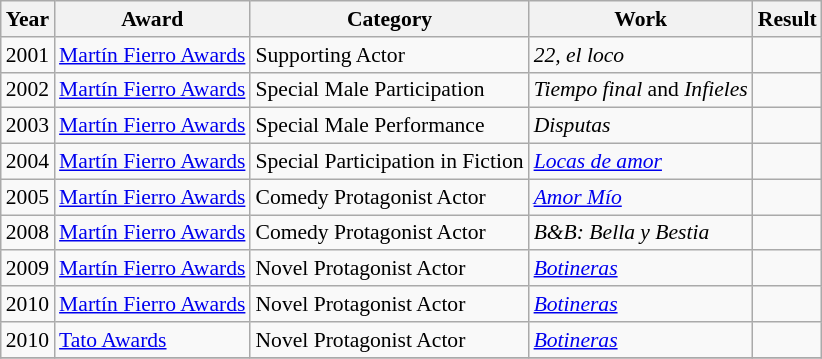<table class="wikitable" style="font-size: 90%;">
<tr>
<th>Year</th>
<th>Award</th>
<th>Category</th>
<th>Work</th>
<th>Result</th>
</tr>
<tr>
<td>2001</td>
<td><a href='#'>Martín Fierro Awards</a></td>
<td>Supporting Actor</td>
<td><em>22, el loco</em></td>
<td></td>
</tr>
<tr>
<td>2002</td>
<td><a href='#'>Martín Fierro Awards</a></td>
<td>Special Male Participation</td>
<td><em>Tiempo final</em> and <em>Infieles</em></td>
<td></td>
</tr>
<tr>
<td>2003</td>
<td><a href='#'>Martín Fierro Awards</a></td>
<td>Special Male Performance</td>
<td><em>Disputas</em></td>
<td></td>
</tr>
<tr>
<td>2004</td>
<td><a href='#'>Martín Fierro Awards</a></td>
<td>Special Participation in Fiction</td>
<td><em><a href='#'>Locas de amor</a></em></td>
<td></td>
</tr>
<tr>
<td>2005</td>
<td><a href='#'>Martín Fierro Awards</a></td>
<td>Comedy Protagonist Actor</td>
<td><em><a href='#'>Amor Mío</a></em></td>
<td></td>
</tr>
<tr>
<td>2008</td>
<td><a href='#'>Martín Fierro Awards</a></td>
<td>Comedy Protagonist Actor</td>
<td><em>B&B: Bella y Bestia</em></td>
<td></td>
</tr>
<tr>
<td>2009</td>
<td><a href='#'>Martín Fierro Awards</a></td>
<td>Novel Protagonist Actor</td>
<td><em><a href='#'>Botineras</a></em></td>
<td></td>
</tr>
<tr>
<td>2010</td>
<td><a href='#'>Martín Fierro Awards</a></td>
<td>Novel Protagonist Actor</td>
<td><em><a href='#'>Botineras</a></em></td>
<td></td>
</tr>
<tr>
<td>2010</td>
<td><a href='#'>Tato Awards</a></td>
<td>Novel Protagonist Actor</td>
<td><em><a href='#'>Botineras</a></em></td>
<td></td>
</tr>
<tr>
</tr>
</table>
